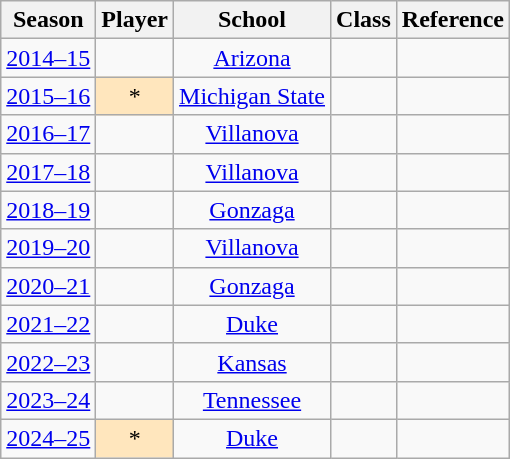<table class="wikitable sortable">
<tr>
<th>Season</th>
<th>Player</th>
<th>School</th>
<th>Class</th>
<th class="unsortable">Reference</th>
</tr>
<tr align=center>
<td><a href='#'>2014–15</a></td>
<td></td>
<td><a href='#'>Arizona</a></td>
<td></td>
<td></td>
</tr>
<tr align=center>
<td><a href='#'>2015–16</a></td>
<td style="background-color:#FFE6BD">*</td>
<td><a href='#'>Michigan State</a></td>
<td></td>
<td></td>
</tr>
<tr align=center>
<td><a href='#'>2016–17</a></td>
<td></td>
<td><a href='#'>Villanova</a></td>
<td></td>
<td></td>
</tr>
<tr align=center>
<td><a href='#'>2017–18</a></td>
<td></td>
<td><a href='#'>Villanova</a></td>
<td></td>
<td></td>
</tr>
<tr align=center>
<td><a href='#'>2018–19</a></td>
<td></td>
<td><a href='#'>Gonzaga</a></td>
<td></td>
<td></td>
</tr>
<tr align=center>
<td><a href='#'>2019–20</a></td>
<td></td>
<td><a href='#'>Villanova</a></td>
<td></td>
<td></td>
</tr>
<tr align=center>
<td><a href='#'>2020–21</a></td>
<td></td>
<td><a href='#'>Gonzaga</a></td>
<td></td>
<td></td>
</tr>
<tr align=center>
<td><a href='#'>2021–22</a></td>
<td></td>
<td><a href='#'>Duke</a></td>
<td></td>
<td></td>
</tr>
<tr align=center>
<td><a href='#'>2022–23</a></td>
<td></td>
<td><a href='#'>Kansas</a></td>
<td></td>
<td></td>
</tr>
<tr align=center>
<td><a href='#'>2023–24</a></td>
<td></td>
<td><a href='#'>Tennessee</a></td>
<td></td>
<td></td>
</tr>
<tr align=center>
<td><a href='#'>2024–25</a></td>
<td style="background-color:#FFE6BD">*</td>
<td><a href='#'>Duke</a></td>
<td></td>
<td></td>
</tr>
</table>
